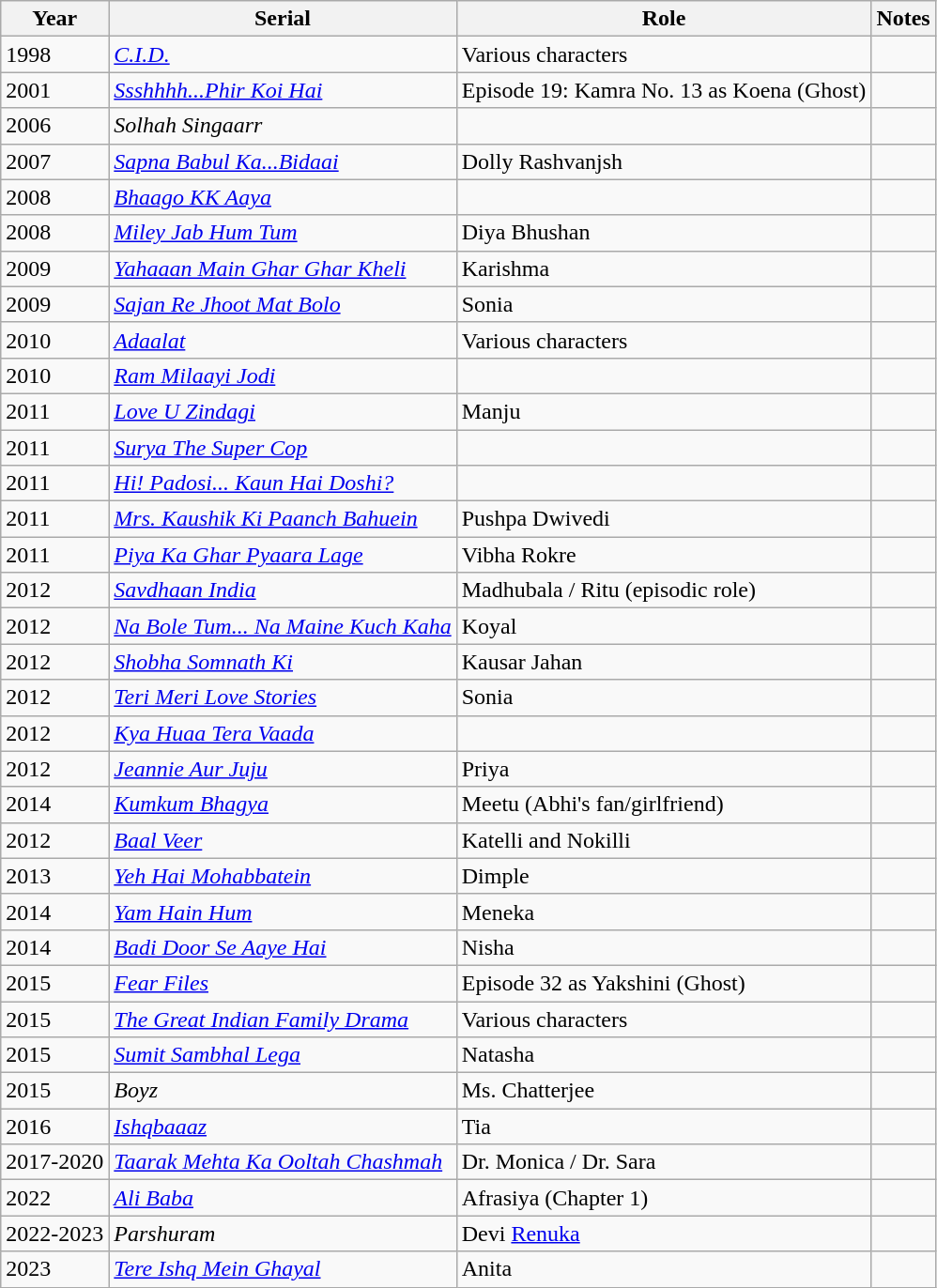<table class="wikitable sortable">
<tr>
<th>Year</th>
<th>Serial</th>
<th>Role</th>
<th class="unsortable">Notes</th>
</tr>
<tr>
<td>1998</td>
<td><em><a href='#'>C.I.D.</a></em></td>
<td>Various characters</td>
<td></td>
</tr>
<tr>
<td>2001</td>
<td><em><a href='#'>Ssshhhh...Phir Koi Hai</a></em></td>
<td>Episode 19: Kamra No. 13 as Koena (Ghost)</td>
<td></td>
</tr>
<tr>
<td>2006</td>
<td><em>Solhah Singaarr</em></td>
<td></td>
<td></td>
</tr>
<tr>
<td>2007</td>
<td><em><a href='#'>Sapna Babul Ka...Bidaai</a></em></td>
<td>Dolly Rashvanjsh</td>
<td></td>
</tr>
<tr>
<td>2008</td>
<td><em><a href='#'>Bhaago KK Aaya</a></em></td>
<td></td>
<td></td>
</tr>
<tr>
<td>2008</td>
<td><em><a href='#'>Miley Jab Hum Tum</a></em></td>
<td>Diya Bhushan</td>
<td></td>
</tr>
<tr>
<td>2009</td>
<td><em><a href='#'>Yahaaan Main Ghar Ghar Kheli</a></em></td>
<td>Karishma</td>
<td></td>
</tr>
<tr>
<td>2009</td>
<td><em><a href='#'>Sajan Re Jhoot Mat Bolo</a></em></td>
<td>Sonia</td>
<td></td>
</tr>
<tr>
<td>2010</td>
<td><em><a href='#'>Adaalat</a></em></td>
<td>Various characters</td>
<td></td>
</tr>
<tr>
<td>2010</td>
<td><em><a href='#'>Ram Milaayi Jodi</a></em></td>
<td></td>
<td></td>
</tr>
<tr>
<td>2011</td>
<td><em><a href='#'>Love U Zindagi</a></em></td>
<td>Manju</td>
<td></td>
</tr>
<tr>
<td>2011</td>
<td><em><a href='#'>Surya The Super Cop</a></em></td>
<td></td>
<td></td>
</tr>
<tr>
<td>2011</td>
<td><em><a href='#'>Hi! Padosi... Kaun Hai Doshi?</a></em></td>
<td></td>
<td></td>
</tr>
<tr>
<td>2011</td>
<td><em><a href='#'>Mrs. Kaushik Ki Paanch Bahuein</a></em></td>
<td>Pushpa Dwivedi</td>
<td></td>
</tr>
<tr>
<td>2011</td>
<td><em><a href='#'>Piya Ka Ghar Pyaara Lage</a></em></td>
<td>Vibha Rokre</td>
<td></td>
</tr>
<tr>
<td>2012</td>
<td><em><a href='#'>Savdhaan India</a></em></td>
<td>Madhubala / Ritu (episodic role)</td>
<td></td>
</tr>
<tr>
<td>2012</td>
<td><em><a href='#'>Na Bole Tum... Na Maine Kuch Kaha</a></em></td>
<td>Koyal</td>
<td></td>
</tr>
<tr>
<td>2012</td>
<td><em><a href='#'>Shobha Somnath Ki</a></em></td>
<td>Kausar Jahan</td>
<td></td>
</tr>
<tr>
<td>2012</td>
<td><em><a href='#'>Teri Meri Love Stories</a></em></td>
<td>Sonia</td>
<td></td>
</tr>
<tr>
<td>2012</td>
<td><em><a href='#'>Kya Huaa Tera Vaada</a></em></td>
<td></td>
<td></td>
</tr>
<tr>
<td>2012</td>
<td><em><a href='#'>Jeannie Aur Juju</a></em></td>
<td>Priya</td>
<td></td>
</tr>
<tr>
<td>2014</td>
<td><em><a href='#'>Kumkum Bhagya</a></em></td>
<td>Meetu (Abhi's fan/girlfriend)</td>
<td></td>
</tr>
<tr>
<td>2012</td>
<td><em><a href='#'>Baal Veer</a></em></td>
<td>Katelli and Nokilli</td>
<td></td>
</tr>
<tr>
<td>2013</td>
<td><em><a href='#'>Yeh Hai Mohabbatein</a></em></td>
<td>Dimple</td>
<td></td>
</tr>
<tr>
<td>2014</td>
<td><em><a href='#'>Yam Hain Hum</a></em></td>
<td>Meneka</td>
<td></td>
</tr>
<tr>
<td>2014</td>
<td><em><a href='#'>Badi Door Se Aaye Hai</a></em></td>
<td>Nisha</td>
<td></td>
</tr>
<tr>
<td>2015</td>
<td><em><a href='#'>Fear Files</a></em></td>
<td>Episode 32 as Yakshini (Ghost)</td>
<td></td>
</tr>
<tr>
<td>2015</td>
<td><em><a href='#'>The Great Indian Family Drama</a></em></td>
<td>Various characters</td>
<td></td>
</tr>
<tr>
<td>2015</td>
<td><em><a href='#'>Sumit Sambhal Lega</a></em></td>
<td>Natasha</td>
<td></td>
</tr>
<tr>
<td>2015</td>
<td><em>Boyz</em></td>
<td>Ms. Chatterjee</td>
<td></td>
</tr>
<tr>
<td>2016</td>
<td><em><a href='#'>Ishqbaaaz</a></em></td>
<td>Tia</td>
<td></td>
</tr>
<tr>
<td>2017-2020</td>
<td><em><a href='#'>Taarak Mehta Ka Ooltah Chashmah</a></em></td>
<td>Dr. Monica / Dr. Sara</td>
<td></td>
</tr>
<tr>
<td>2022</td>
<td><em><a href='#'>Ali Baba</a></em></td>
<td>Afrasiya (Chapter 1)</td>
<td></td>
</tr>
<tr>
<td>2022-2023</td>
<td><em>Parshuram</em></td>
<td>Devi <a href='#'>Renuka</a></td>
<td></td>
</tr>
<tr>
<td>2023</td>
<td><em><a href='#'>Tere Ishq Mein Ghayal</a></em></td>
<td>Anita</td>
<td></td>
</tr>
</table>
